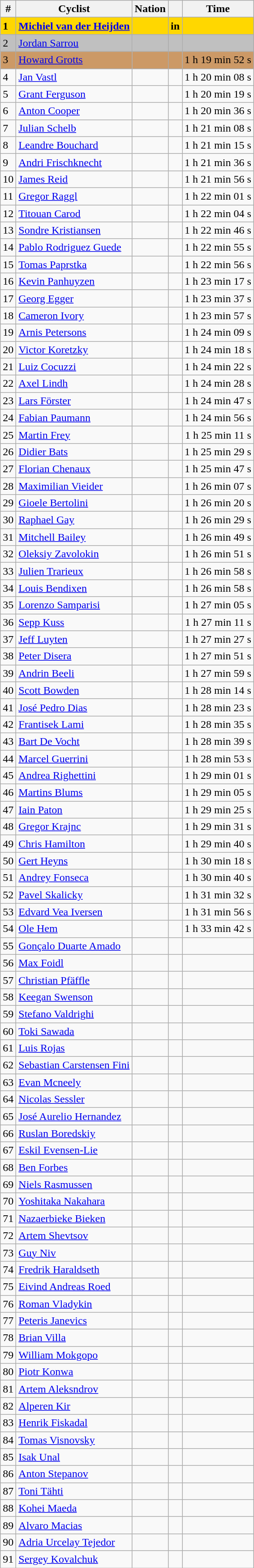<table class="wikitable">
<tr>
<th>#</th>
<th>Cyclist</th>
<th>Nation</th>
<th></th>
<th>Time</th>
</tr>
<tr bgcolor="gold">
<td><strong>1</strong></td>
<td><strong><a href='#'>Michiel van der Heijden</a></strong></td>
<td><strong></strong></td>
<td><strong>in</strong></td>
<td align=right><strong></strong></td>
</tr>
<tr bgcolor="silver">
<td>2</td>
<td><a href='#'>Jordan Sarrou</a></td>
<td></td>
<td></td>
<td align=right></td>
</tr>
<tr bgcolor="CC9966">
<td>3</td>
<td><a href='#'>Howard Grotts</a></td>
<td></td>
<td></td>
<td align=right>1 h 19 min 52 s</td>
</tr>
<tr>
<td>4</td>
<td><a href='#'>Jan Vastl</a></td>
<td></td>
<td></td>
<td align=right>1 h 20 min 08 s</td>
</tr>
<tr>
<td>5</td>
<td><a href='#'>Grant Ferguson</a></td>
<td></td>
<td></td>
<td align=right>1 h 20 min 19 s</td>
</tr>
<tr>
<td>6</td>
<td><a href='#'>Anton Cooper</a></td>
<td></td>
<td></td>
<td align=right>1 h 20 min 36 s</td>
</tr>
<tr>
<td>7</td>
<td><a href='#'>Julian Schelb</a></td>
<td></td>
<td></td>
<td align=right>1 h 21 min 08 s</td>
</tr>
<tr>
<td>8</td>
<td><a href='#'>Leandre Bouchard</a></td>
<td></td>
<td></td>
<td align=right>1 h 21 min 15 s</td>
</tr>
<tr>
<td>9</td>
<td><a href='#'>Andri Frischknecht</a></td>
<td></td>
<td></td>
<td align=right>1 h 21 min 36 s</td>
</tr>
<tr>
<td>10</td>
<td><a href='#'>James Reid</a></td>
<td></td>
<td></td>
<td align=right>1 h 21 min 56 s</td>
</tr>
<tr>
<td>11</td>
<td><a href='#'>Gregor Raggl</a></td>
<td></td>
<td></td>
<td align=right>1 h 22 min 01 s</td>
</tr>
<tr>
<td>12</td>
<td><a href='#'>Titouan Carod</a></td>
<td></td>
<td></td>
<td align=right>1 h 22 min 04 s</td>
</tr>
<tr>
<td>13</td>
<td><a href='#'>Sondre Kristiansen</a></td>
<td></td>
<td></td>
<td align=right>1 h 22 min 46 s</td>
</tr>
<tr>
<td>14</td>
<td><a href='#'>Pablo Rodriguez Guede</a></td>
<td></td>
<td></td>
<td align=right>1 h 22 min 55 s</td>
</tr>
<tr>
<td>15</td>
<td><a href='#'>Tomas Paprstka</a></td>
<td></td>
<td></td>
<td align=right>1 h 22 min 56 s</td>
</tr>
<tr>
<td>16</td>
<td><a href='#'>Kevin Panhuyzen</a></td>
<td></td>
<td></td>
<td align=right>1 h 23 min 17 s</td>
</tr>
<tr>
<td>17</td>
<td><a href='#'>Georg Egger</a></td>
<td></td>
<td></td>
<td align=right>1 h 23 min 37 s</td>
</tr>
<tr>
<td>18</td>
<td><a href='#'>Cameron Ivory</a></td>
<td></td>
<td></td>
<td align=right>1 h 23 min 57 s</td>
</tr>
<tr>
<td>19</td>
<td><a href='#'>Arnis Petersons</a></td>
<td></td>
<td></td>
<td align=right>1 h 24 min 09 s</td>
</tr>
<tr>
<td>20</td>
<td><a href='#'>Victor Koretzky</a></td>
<td></td>
<td></td>
<td align=right>1 h 24 min 18 s</td>
</tr>
<tr>
<td>21</td>
<td><a href='#'>Luiz Cocuzzi</a></td>
<td></td>
<td></td>
<td align=right>1 h 24 min 22 s</td>
</tr>
<tr>
<td>22</td>
<td><a href='#'>Axel Lindh</a></td>
<td></td>
<td></td>
<td align=right>1 h 24 min 28 s</td>
</tr>
<tr>
<td>23</td>
<td><a href='#'>Lars Förster</a></td>
<td></td>
<td></td>
<td align=right>1 h 24 min 47 s</td>
</tr>
<tr>
<td>24</td>
<td><a href='#'>Fabian Paumann</a></td>
<td></td>
<td></td>
<td align=right>1 h 24 min 56 s</td>
</tr>
<tr>
<td>25</td>
<td><a href='#'>Martin Frey</a></td>
<td></td>
<td></td>
<td align=right>1 h 25 min 11 s</td>
</tr>
<tr>
<td>26</td>
<td><a href='#'>Didier Bats</a></td>
<td></td>
<td></td>
<td align=right>1 h 25 min 29 s</td>
</tr>
<tr>
<td>27</td>
<td><a href='#'>Florian Chenaux</a></td>
<td></td>
<td></td>
<td align=right>1 h 25 min 47 s</td>
</tr>
<tr>
<td>28</td>
<td><a href='#'>Maximilian Vieider</a></td>
<td></td>
<td></td>
<td align=right>1 h 26 min 07 s</td>
</tr>
<tr>
<td>29</td>
<td><a href='#'>Gioele Bertolini</a></td>
<td></td>
<td></td>
<td align=right>1 h 26 min 20 s</td>
</tr>
<tr>
<td>30</td>
<td><a href='#'>Raphael Gay</a></td>
<td></td>
<td></td>
<td align=right>1 h 26 min 29 s</td>
</tr>
<tr>
<td>31</td>
<td><a href='#'>Mitchell Bailey</a></td>
<td></td>
<td></td>
<td align=right>1 h 26 min 49 s</td>
</tr>
<tr>
<td>32</td>
<td><a href='#'>Oleksiy Zavolokin</a></td>
<td></td>
<td></td>
<td align=right>1 h 26 min 51 s</td>
</tr>
<tr>
<td>33</td>
<td><a href='#'>Julien Trarieux</a></td>
<td></td>
<td></td>
<td align=right>1 h 26 min 58 s</td>
</tr>
<tr>
<td>34</td>
<td><a href='#'>Louis Bendixen</a></td>
<td></td>
<td></td>
<td align=right>1 h 26 min 58 s</td>
</tr>
<tr>
<td>35</td>
<td><a href='#'>Lorenzo Samparisi</a></td>
<td></td>
<td></td>
<td align=right>1 h 27 min 05 s</td>
</tr>
<tr>
<td>36</td>
<td><a href='#'>Sepp Kuss</a></td>
<td></td>
<td></td>
<td align=right>1 h 27 min 11 s</td>
</tr>
<tr>
<td>37</td>
<td><a href='#'>Jeff Luyten</a></td>
<td></td>
<td></td>
<td align=right>1 h 27 min 27 s</td>
</tr>
<tr>
<td>38</td>
<td><a href='#'>Peter Disera</a></td>
<td></td>
<td></td>
<td align=right>1 h 27 min 51 s</td>
</tr>
<tr>
<td>39</td>
<td><a href='#'>Andrin Beeli</a></td>
<td></td>
<td></td>
<td align=right>1 h 27 min 59 s</td>
</tr>
<tr>
<td>40</td>
<td><a href='#'>Scott Bowden</a></td>
<td></td>
<td></td>
<td align=right>1 h 28 min 14 s</td>
</tr>
<tr>
<td>41</td>
<td><a href='#'>José Pedro Dias</a></td>
<td></td>
<td></td>
<td align=right>1 h 28 min 23 s</td>
</tr>
<tr>
<td>42</td>
<td><a href='#'>Frantisek Lami</a></td>
<td></td>
<td></td>
<td align=right>1 h 28 min 35 s</td>
</tr>
<tr>
<td>43</td>
<td><a href='#'>Bart De Vocht</a></td>
<td></td>
<td></td>
<td align=right>1 h 28 min 39 s</td>
</tr>
<tr>
<td>44</td>
<td><a href='#'>Marcel Guerrini</a></td>
<td></td>
<td></td>
<td align=right>1 h 28 min 53 s</td>
</tr>
<tr>
<td>45</td>
<td><a href='#'>Andrea Righettini</a></td>
<td></td>
<td></td>
<td align=right>1 h 29 min 01 s</td>
</tr>
<tr>
<td>46</td>
<td><a href='#'>Martins Blums</a></td>
<td></td>
<td></td>
<td align=right>1 h 29 min 05 s</td>
</tr>
<tr>
<td>47</td>
<td><a href='#'>Iain Paton</a></td>
<td></td>
<td></td>
<td align=right>1 h 29 min 25 s</td>
</tr>
<tr>
<td>48</td>
<td><a href='#'>Gregor Krajnc</a></td>
<td></td>
<td></td>
<td align=right>1 h 29 min 31 s</td>
</tr>
<tr>
<td>49</td>
<td><a href='#'>Chris Hamilton</a></td>
<td></td>
<td></td>
<td align=right>1 h 29 min 40 s</td>
</tr>
<tr>
<td>50</td>
<td><a href='#'>Gert Heyns</a></td>
<td></td>
<td></td>
<td align=right>1 h 30 min 18 s</td>
</tr>
<tr>
<td>51</td>
<td><a href='#'>Andrey Fonseca</a></td>
<td></td>
<td></td>
<td align=right>1 h 30 min 40 s</td>
</tr>
<tr>
<td>52</td>
<td><a href='#'>Pavel Skalicky</a></td>
<td></td>
<td></td>
<td align=right>1 h 31 min 32 s</td>
</tr>
<tr>
<td>53</td>
<td><a href='#'>Edvard Vea Iversen</a></td>
<td></td>
<td></td>
<td align=right>1 h 31 min 56 s</td>
</tr>
<tr>
<td>54</td>
<td><a href='#'>Ole Hem</a></td>
<td></td>
<td></td>
<td align=right>1 h 33 min 42 s</td>
</tr>
<tr>
<td>55</td>
<td><a href='#'>Gonçalo Duarte Amado</a></td>
<td></td>
<td></td>
<td></td>
</tr>
<tr>
<td>56</td>
<td><a href='#'>Max Foidl</a></td>
<td></td>
<td></td>
<td></td>
</tr>
<tr>
<td>57</td>
<td><a href='#'>Christian Pfäffle</a></td>
<td></td>
<td></td>
<td></td>
</tr>
<tr>
<td>58</td>
<td><a href='#'>Keegan Swenson</a></td>
<td></td>
<td></td>
<td></td>
</tr>
<tr>
<td>59</td>
<td><a href='#'>Stefano Valdrighi</a></td>
<td></td>
<td></td>
<td></td>
</tr>
<tr>
<td>60</td>
<td><a href='#'>Toki Sawada</a></td>
<td></td>
<td></td>
<td></td>
</tr>
<tr>
<td>61</td>
<td><a href='#'>Luis Rojas</a></td>
<td></td>
<td></td>
<td></td>
</tr>
<tr>
<td>62</td>
<td><a href='#'>Sebastian Carstensen Fini</a></td>
<td></td>
<td></td>
<td></td>
</tr>
<tr>
<td>63</td>
<td><a href='#'>Evan Mcneely</a></td>
<td></td>
<td></td>
<td></td>
</tr>
<tr>
<td>64</td>
<td><a href='#'>Nicolas Sessler</a></td>
<td></td>
<td></td>
<td></td>
</tr>
<tr>
<td>65</td>
<td><a href='#'>José Aurelio Hernandez</a></td>
<td></td>
<td></td>
<td></td>
</tr>
<tr>
<td>66</td>
<td><a href='#'>Ruslan Boredskiy</a></td>
<td></td>
<td></td>
<td></td>
</tr>
<tr>
<td>67</td>
<td><a href='#'>Eskil Evensen-Lie</a></td>
<td></td>
<td></td>
<td></td>
</tr>
<tr>
<td>68</td>
<td><a href='#'>Ben Forbes</a></td>
<td></td>
<td></td>
<td></td>
</tr>
<tr>
<td>69</td>
<td><a href='#'>Niels Rasmussen</a></td>
<td></td>
<td></td>
<td></td>
</tr>
<tr>
<td>70</td>
<td><a href='#'>Yoshitaka Nakahara</a></td>
<td></td>
<td></td>
<td></td>
</tr>
<tr>
<td>71</td>
<td><a href='#'>Nazaerbieke Bieken</a></td>
<td></td>
<td></td>
<td></td>
</tr>
<tr>
<td>72</td>
<td><a href='#'>Artem Shevtsov</a></td>
<td></td>
<td></td>
<td></td>
</tr>
<tr>
<td>73</td>
<td><a href='#'>Guy Niv</a></td>
<td></td>
<td></td>
<td></td>
</tr>
<tr>
<td>74</td>
<td><a href='#'>Fredrik Haraldseth</a></td>
<td></td>
<td></td>
<td></td>
</tr>
<tr>
<td>75</td>
<td><a href='#'>Eivind Andreas Roed</a></td>
<td></td>
<td></td>
<td></td>
</tr>
<tr>
<td>76</td>
<td><a href='#'>Roman Vladykin</a></td>
<td></td>
<td></td>
<td></td>
</tr>
<tr>
<td>77</td>
<td><a href='#'>Peteris Janevics</a></td>
<td></td>
<td></td>
<td></td>
</tr>
<tr>
<td>78</td>
<td><a href='#'>Brian Villa</a></td>
<td></td>
<td></td>
<td></td>
</tr>
<tr>
<td>79</td>
<td><a href='#'>William Mokgopo</a></td>
<td></td>
<td></td>
<td></td>
</tr>
<tr>
<td>80</td>
<td><a href='#'>Piotr Konwa</a></td>
<td></td>
<td></td>
<td></td>
</tr>
<tr>
<td>81</td>
<td><a href='#'>Artem Aleksndrov</a></td>
<td></td>
<td></td>
<td></td>
</tr>
<tr>
<td>82</td>
<td><a href='#'>Alperen Kir</a></td>
<td></td>
<td></td>
<td></td>
</tr>
<tr>
<td>83</td>
<td><a href='#'>Henrik Fiskadal</a></td>
<td></td>
<td></td>
<td></td>
</tr>
<tr>
<td>84</td>
<td><a href='#'>Tomas Visnovsky</a></td>
<td></td>
<td></td>
<td></td>
</tr>
<tr>
<td>85</td>
<td><a href='#'>Isak Unal</a></td>
<td></td>
<td></td>
<td></td>
</tr>
<tr>
<td>86</td>
<td><a href='#'>Anton Stepanov</a></td>
<td></td>
<td></td>
<td></td>
</tr>
<tr>
<td>87</td>
<td><a href='#'>Toni Tähti</a></td>
<td></td>
<td></td>
<td></td>
</tr>
<tr>
<td>88</td>
<td><a href='#'>Kohei Maeda</a></td>
<td></td>
<td></td>
<td></td>
</tr>
<tr>
<td>89</td>
<td><a href='#'>Alvaro Macias</a></td>
<td></td>
<td></td>
<td></td>
</tr>
<tr>
<td>90</td>
<td><a href='#'>Adria Urcelay Tejedor</a></td>
<td></td>
<td></td>
<td></td>
</tr>
<tr>
<td>91</td>
<td><a href='#'>Sergey Kovalchuk</a></td>
<td></td>
<td></td>
<td></td>
</tr>
</table>
